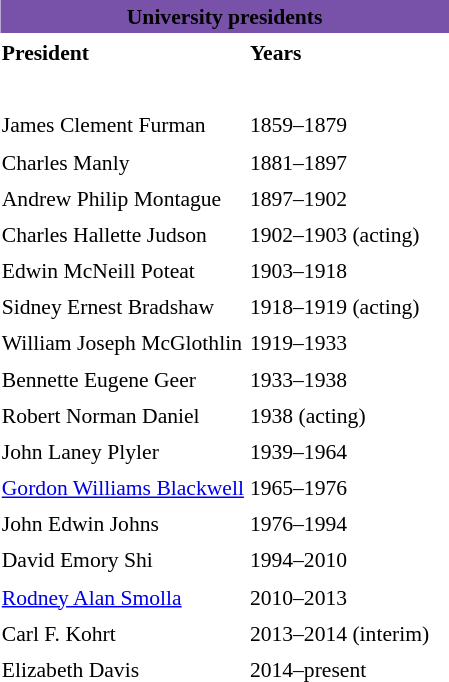<table class="toccolours" style="float: right; margin-left: 1em; font-size: 90%; line-height: 1.4em; id:Presidents_of_Furman_University">
<tr>
<th colspan="2" style="text-align: center; background:#7851a9"><span><strong>University presidents</strong></span></th>
</tr>
<tr>
<td width="55%"><strong>President</strong></td>
<td width="45%"><strong>Years</strong></td>
</tr>
<tr>
<td colspan="2"><br></td>
</tr>
<tr>
<td>James Clement Furman</td>
<td>1859–1879</td>
</tr>
<tr>
<td>Charles Manly</td>
<td>1881–1897</td>
</tr>
<tr>
<td>Andrew Philip Montague</td>
<td>1897–1902</td>
</tr>
<tr>
<td>Charles Hallette Judson</td>
<td>1902–1903 (acting)</td>
</tr>
<tr>
<td>Edwin McNeill Poteat</td>
<td>1903–1918</td>
</tr>
<tr>
<td>Sidney Ernest Bradshaw</td>
<td>1918–1919 (acting)</td>
</tr>
<tr>
<td>William Joseph McGlothlin</td>
<td>1919–1933</td>
</tr>
<tr>
<td>Bennette Eugene Geer</td>
<td>1933–1938</td>
</tr>
<tr>
<td>Robert Norman Daniel</td>
<td>1938 (acting)</td>
</tr>
<tr>
<td>John Laney Plyler</td>
<td>1939–1964</td>
</tr>
<tr>
<td><a href='#'>Gordon Williams Blackwell</a></td>
<td>1965–1976</td>
</tr>
<tr>
<td>John Edwin Johns</td>
<td>1976–1994</td>
</tr>
<tr>
<td>David Emory Shi</td>
<td>1994–2010</td>
</tr>
<tr>
<td><a href='#'>Rodney Alan Smolla</a></td>
<td>2010–2013</td>
</tr>
<tr>
<td>Carl F. Kohrt</td>
<td>2013–2014 (interim)</td>
</tr>
<tr>
<td>Elizabeth Davis</td>
<td>2014–present</td>
</tr>
</table>
